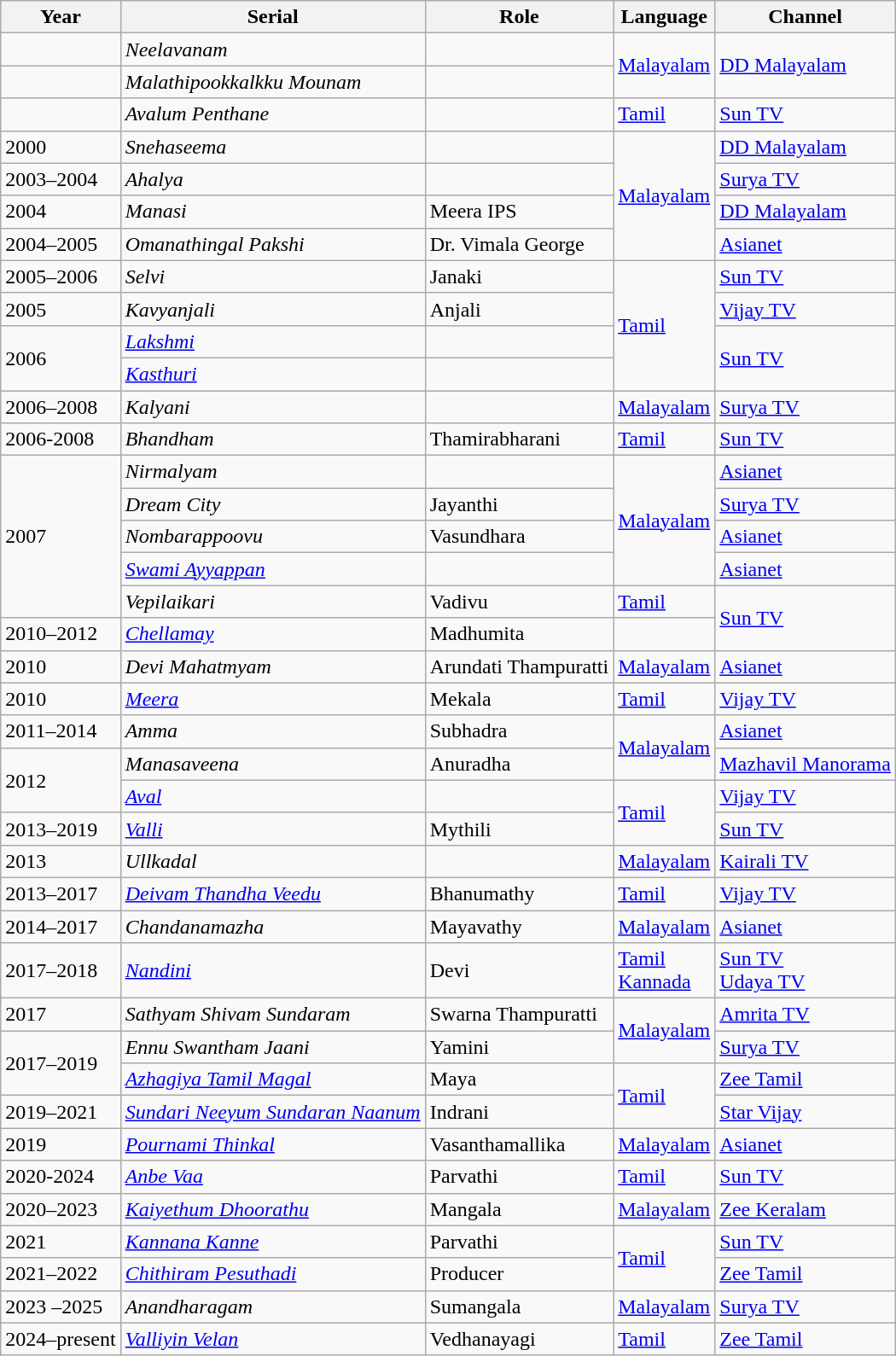<table class="wikitable sortable" style="text-align:left;">
<tr>
<th>Year</th>
<th>Serial</th>
<th>Role</th>
<th>Language</th>
<th>Channel</th>
</tr>
<tr>
<td></td>
<td><em>Neelavanam</em></td>
<td></td>
<td rowspan=2><a href='#'>Malayalam</a></td>
<td rowspan=2><a href='#'>DD Malayalam</a></td>
</tr>
<tr>
<td></td>
<td><em>Malathipookkalkku Mounam</em></td>
<td></td>
</tr>
<tr>
<td></td>
<td><em>Avalum Penthane</em></td>
<td></td>
<td><a href='#'>Tamil</a></td>
<td><a href='#'>Sun TV</a></td>
</tr>
<tr>
<td>2000</td>
<td><em>Snehaseema</em></td>
<td></td>
<td rowspan="4"><a href='#'>Malayalam</a></td>
<td><a href='#'>DD Malayalam</a></td>
</tr>
<tr>
<td>2003–2004</td>
<td><em>Ahalya</em></td>
<td></td>
<td><a href='#'>Surya TV</a></td>
</tr>
<tr>
<td>2004</td>
<td><em>Manasi</em></td>
<td>Meera IPS</td>
<td><a href='#'>DD Malayalam</a></td>
</tr>
<tr>
<td>2004–2005</td>
<td><em>Omanathingal Pakshi</em></td>
<td>Dr. Vimala George</td>
<td><a href='#'>Asianet</a></td>
</tr>
<tr>
<td>2005–2006</td>
<td><em>Selvi</em></td>
<td>Janaki</td>
<td rowspan=4><a href='#'>Tamil</a></td>
<td><a href='#'>Sun TV</a></td>
</tr>
<tr>
<td>2005</td>
<td><em>Kavyanjali</em></td>
<td>Anjali</td>
<td><a href='#'>Vijay TV</a></td>
</tr>
<tr>
<td rowspan=2>2006</td>
<td><em><a href='#'>Lakshmi</a></em></td>
<td></td>
<td rowspan=2><a href='#'>Sun TV</a></td>
</tr>
<tr>
<td><em><a href='#'>Kasthuri</a></em></td>
<td></td>
</tr>
<tr>
<td>2006–2008</td>
<td><em>Kalyani</em></td>
<td></td>
<td><a href='#'>Malayalam</a></td>
<td><a href='#'>Surya TV</a></td>
</tr>
<tr>
<td>2006-2008</td>
<td><em>Bhandham</em></td>
<td>Thamirabharani</td>
<td><a href='#'>Tamil</a></td>
<td><a href='#'>Sun TV</a></td>
</tr>
<tr>
<td rowspan=5>2007</td>
<td><em>Nirmalyam</em></td>
<td></td>
<td rowspan=4><a href='#'>Malayalam</a></td>
<td><a href='#'>Asianet</a></td>
</tr>
<tr>
<td><em>Dream City</em></td>
<td>Jayanthi</td>
<td><a href='#'>Surya TV</a></td>
</tr>
<tr>
<td><em>Nombarappoovu</em></td>
<td>Vasundhara</td>
<td><a href='#'>Asianet</a></td>
</tr>
<tr>
<td><em><a href='#'>Swami Ayyappan</a></em></td>
<td></td>
<td><a href='#'>Asianet</a></td>
</tr>
<tr>
<td><em>Vepilaikari</em></td>
<td>Vadivu</td>
<td rowspan=><a href='#'>Tamil</a></td>
<td rowspan=2><a href='#'>Sun TV</a></td>
</tr>
<tr>
<td>2010–2012</td>
<td><em><a href='#'>Chellamay</a></em></td>
<td>Madhumita</td>
</tr>
<tr>
<td>2010</td>
<td><em>Devi Mahatmyam</em></td>
<td>Arundati Thampuratti</td>
<td><a href='#'>Malayalam</a></td>
<td><a href='#'>Asianet</a></td>
</tr>
<tr>
<td>2010</td>
<td><em><a href='#'>Meera</a></em></td>
<td>Mekala</td>
<td><a href='#'>Tamil</a></td>
<td><a href='#'>Vijay TV</a></td>
</tr>
<tr>
<td>2011–2014</td>
<td><em>Amma</em></td>
<td>Subhadra</td>
<td rowspan=2><a href='#'>Malayalam</a></td>
<td><a href='#'>Asianet</a></td>
</tr>
<tr>
<td rowspan=2>2012</td>
<td><em>Manasaveena</em></td>
<td>Anuradha</td>
<td><a href='#'>Mazhavil Manorama</a></td>
</tr>
<tr>
<td><em><a href='#'>Aval</a></em></td>
<td></td>
<td rowspan=2><a href='#'>Tamil</a></td>
<td><a href='#'>Vijay TV</a></td>
</tr>
<tr>
<td>2013–2019</td>
<td><em><a href='#'>Valli</a></em></td>
<td>Mythili</td>
<td><a href='#'>Sun TV</a></td>
</tr>
<tr>
<td>2013</td>
<td><em>Ullkadal</em></td>
<td></td>
<td><a href='#'>Malayalam</a></td>
<td><a href='#'>Kairali TV</a></td>
</tr>
<tr>
<td>2013–2017</td>
<td><em><a href='#'>Deivam Thandha Veedu</a></em></td>
<td>Bhanumathy</td>
<td><a href='#'>Tamil</a></td>
<td><a href='#'>Vijay TV</a></td>
</tr>
<tr>
<td>2014–2017</td>
<td><em>Chandanamazha</em></td>
<td>Mayavathy</td>
<td><a href='#'>Malayalam</a></td>
<td><a href='#'>Asianet</a></td>
</tr>
<tr>
<td>2017–2018</td>
<td><em><a href='#'>Nandini</a></em></td>
<td>Devi</td>
<td><a href='#'>Tamil</a> <br><a href='#'>Kannada</a></td>
<td><a href='#'>Sun TV</a> <br> <a href='#'>Udaya TV</a></td>
</tr>
<tr>
<td>2017</td>
<td><em>Sathyam Shivam Sundaram</em></td>
<td>Swarna Thampuratti</td>
<td rowspan=2><a href='#'>Malayalam</a></td>
<td><a href='#'>Amrita TV</a></td>
</tr>
<tr>
<td rowspan=2>2017–2019</td>
<td><em>Ennu Swantham Jaani</em></td>
<td>Yamini</td>
<td><a href='#'>Surya TV</a></td>
</tr>
<tr>
<td><em><a href='#'>Azhagiya Tamil Magal</a></em></td>
<td>Maya</td>
<td rowspan=2><a href='#'>Tamil</a></td>
<td><a href='#'>Zee Tamil</a></td>
</tr>
<tr>
<td>2019–2021</td>
<td><em><a href='#'>Sundari Neeyum Sundaran Naanum</a></em></td>
<td>Indrani</td>
<td><a href='#'>Star Vijay</a></td>
</tr>
<tr>
<td>2019</td>
<td><em><a href='#'>Pournami Thinkal</a></em></td>
<td>Vasanthamallika</td>
<td><a href='#'>Malayalam</a></td>
<td><a href='#'>Asianet</a></td>
</tr>
<tr>
<td>2020-2024</td>
<td><em><a href='#'>Anbe Vaa</a></em></td>
<td>Parvathi</td>
<td><a href='#'>Tamil</a></td>
<td><a href='#'>Sun TV</a></td>
</tr>
<tr>
<td>2020–2023</td>
<td><em><a href='#'>Kaiyethum Dhoorathu</a></em></td>
<td>Mangala</td>
<td><a href='#'>Malayalam</a></td>
<td><a href='#'>Zee Keralam</a></td>
</tr>
<tr>
<td>2021</td>
<td><em><a href='#'>Kannana Kanne</a></em></td>
<td>Parvathi</td>
<td rowspan=2><a href='#'>Tamil</a></td>
<td><a href='#'>Sun TV</a></td>
</tr>
<tr>
<td>2021–2022</td>
<td><em><a href='#'>Chithiram Pesuthadi</a></em></td>
<td>Producer</td>
<td><a href='#'>Zee Tamil</a></td>
</tr>
<tr>
<td>2023 –2025</td>
<td><em>Anandharagam</em></td>
<td>Sumangala</td>
<td><a href='#'>Malayalam</a></td>
<td><a href='#'>Surya TV</a></td>
</tr>
<tr>
<td>2024–present</td>
<td><em><a href='#'>Valliyin Velan</a></em></td>
<td>Vedhanayagi</td>
<td><a href='#'>Tamil</a></td>
<td><a href='#'>Zee Tamil</a></td>
</tr>
</table>
